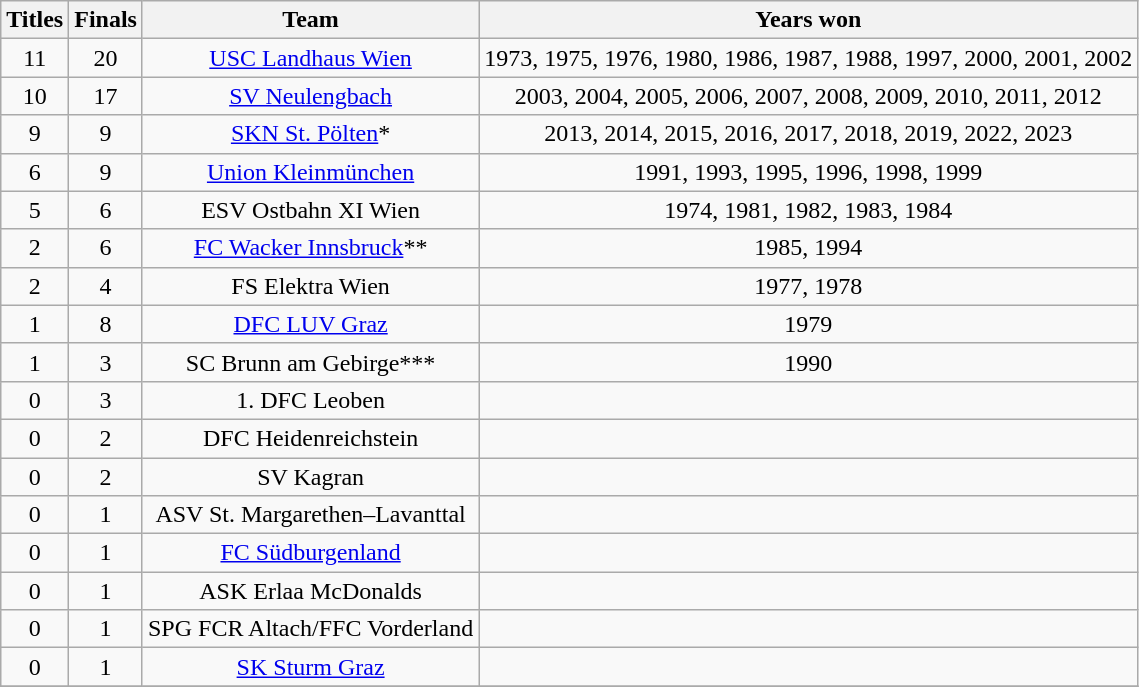<table class="wikitable" style="text-align: center;">
<tr>
<th>Titles</th>
<th>Finals</th>
<th>Team</th>
<th>Years won</th>
</tr>
<tr>
<td>11</td>
<td>20</td>
<td><a href='#'>USC Landhaus Wien</a></td>
<td>1973, 1975, 1976, 1980, 1986, 1987, 1988, 1997, 2000, 2001, 2002</td>
</tr>
<tr>
<td>10</td>
<td>17</td>
<td><a href='#'>SV Neulengbach</a></td>
<td>2003, 2004, 2005, 2006, 2007, 2008, 2009, 2010, 2011, 2012</td>
</tr>
<tr>
<td>9</td>
<td>9</td>
<td><a href='#'>SKN St. Pölten</a>*</td>
<td>2013, 2014, 2015, 2016, 2017, 2018, 2019, 2022, 2023</td>
</tr>
<tr>
<td>6</td>
<td>9</td>
<td><a href='#'>Union Kleinmünchen</a></td>
<td>1991, 1993, 1995, 1996, 1998, 1999</td>
</tr>
<tr>
<td>5</td>
<td>6</td>
<td>ESV Ostbahn XI Wien</td>
<td>1974, 1981, 1982, 1983, 1984</td>
</tr>
<tr>
<td>2</td>
<td>6</td>
<td><a href='#'>FC Wacker Innsbruck</a>**</td>
<td>1985, 1994</td>
</tr>
<tr>
<td>2</td>
<td>4</td>
<td>FS Elektra Wien</td>
<td>1977, 1978</td>
</tr>
<tr>
<td>1</td>
<td>8</td>
<td><a href='#'>DFC LUV Graz</a></td>
<td>1979</td>
</tr>
<tr>
<td>1</td>
<td>3</td>
<td>SC Brunn am Gebirge***</td>
<td>1990</td>
</tr>
<tr>
<td>0</td>
<td>3</td>
<td>1. DFC Leoben</td>
<td></td>
</tr>
<tr>
<td>0</td>
<td>2</td>
<td>DFC Heidenreichstein</td>
<td></td>
</tr>
<tr>
<td>0</td>
<td>2</td>
<td>SV Kagran</td>
<td></td>
</tr>
<tr>
<td>0</td>
<td>1</td>
<td>ASV St. Margarethen–Lavanttal</td>
<td></td>
</tr>
<tr>
<td>0</td>
<td>1</td>
<td><a href='#'>FC Südburgenland</a></td>
<td></td>
</tr>
<tr>
<td>0</td>
<td>1</td>
<td>ASK Erlaa McDonalds</td>
<td></td>
</tr>
<tr>
<td>0</td>
<td>1</td>
<td>SPG FCR Altach/FFC Vorderland</td>
<td></td>
</tr>
<tr>
<td>0</td>
<td>1</td>
<td><a href='#'>SK Sturm Graz</a></td>
<td></td>
</tr>
<tr>
</tr>
</table>
